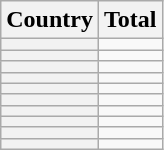<table class="sortable wikitable plainrowheaders">
<tr>
<th scope="col">Country</th>
<th scope="col">Total</th>
</tr>
<tr>
<th scope="row"></th>
<td align="center"></td>
</tr>
<tr>
<th scope="row"></th>
<td align="center"></td>
</tr>
<tr>
<th scope="row"></th>
<td align="center"></td>
</tr>
<tr>
<th scope="row"></th>
<td align="center"></td>
</tr>
<tr>
<th scope="row"></th>
<td align="center"></td>
</tr>
<tr>
<th scope="row"></th>
<td align="center"></td>
</tr>
<tr>
<th scope="row"></th>
<td align="center"></td>
</tr>
<tr>
<th scope="row"></th>
<td align="center"></td>
</tr>
<tr>
<th scope="row"></th>
<td align="center"></td>
</tr>
<tr>
<th scope="row"></th>
<td align="center"></td>
</tr>
</table>
